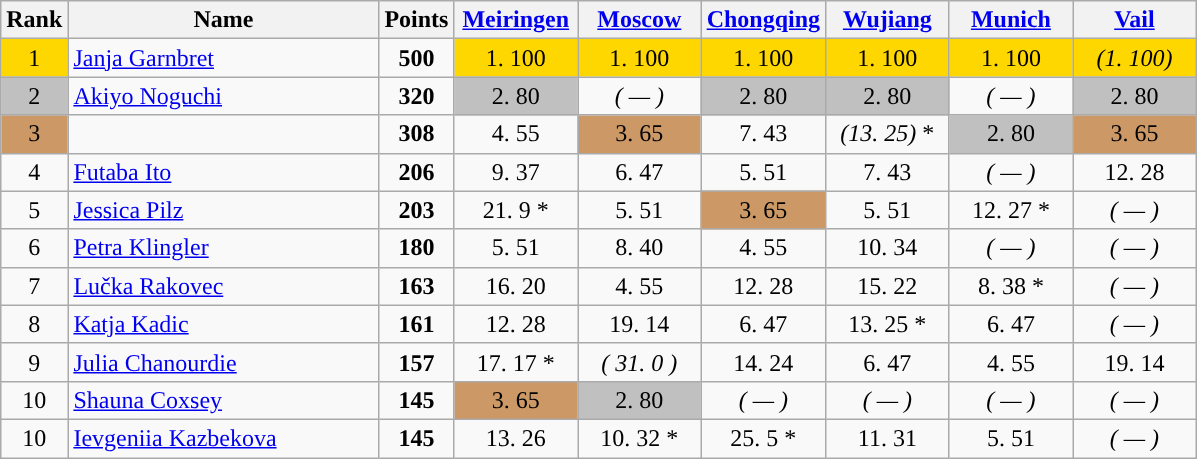<table class="wikitable sortable">
<tr>
<th>Rank</th>
<th width = "200">Name</th>
<th>Points</th>
<th width = "75" data-sort-type="number"><a href='#'>Meiringen</a></th>
<th width = "75" data-sort-type="number"><a href='#'>Moscow</a></th>
<th width = "75" data-sort-type="number"><a href='#'>Chongqing</a></th>
<th width = "75" data-sort-type="number"><a href='#'>Wujiang</a></th>
<th width = "75" data-sort-type="number"><a href='#'>Munich</a></th>
<th width = "75" data-sort-type="number"><a href='#'>Vail</a></th>
</tr>
<tr>
<td align="center" style="background: gold">1</td>
<td> <a href='#'>Janja Garnbret</a></td>
<td align="center"><strong>500</strong></td>
<td align="center" style="background: gold">1. 100</td>
<td align="center" style="background: gold">1. 100</td>
<td align="center" style="background: gold">1. 100</td>
<td align="center" style="background: gold">1. 100</td>
<td align="center" style="background: gold">1. 100</td>
<td align="center" style="background: gold"><em>(1. 100)</em></td>
</tr>
<tr>
<td align="center" style="background: silver">2</td>
<td> <a href='#'>Akiyo Noguchi</a></td>
<td align="center"><strong>320</strong></td>
<td align="center" style="background: silver">2. 80</td>
<td align="center"><em>( — )</em></td>
<td align="center" style="background: silver">2. 80</td>
<td align="center" style="background: silver">2. 80</td>
<td align="center"><em>( — )</em></td>
<td align="center" style="background: silver">2. 80</td>
</tr>
<tr>
<td align="center" style="background: #cc9966">3</td>
<td> </td>
<td align="center"><strong>308</strong></td>
<td align="center">4. 55</td>
<td align="center" style="background: #cc9966">3. 65</td>
<td align="center">7. 43</td>
<td align="center"><em>(13. 25)</em> *</td>
<td align="center" style="background: silver">2. 80</td>
<td align="center" style="background: #cc9966">3. 65</td>
</tr>
<tr>
<td align="center">4</td>
<td> <a href='#'>Futaba Ito</a></td>
<td align="center"><strong>206</strong></td>
<td align="center">9. 37</td>
<td align="center">6. 47</td>
<td align="center">5. 51</td>
<td align="center">7. 43</td>
<td align="center"><em>( — )</em></td>
<td align="center">12. 28</td>
</tr>
<tr>
<td align="center">5</td>
<td> <a href='#'>Jessica Pilz</a></td>
<td align="center"><strong>203</strong></td>
<td align="center">21. 9 *</td>
<td align="center">5. 51</td>
<td align="center" style="background: #cc9966">3. 65</td>
<td align="center">5. 51</td>
<td align="center">12. 27 *</td>
<td align="center"><em>( — )</em></td>
</tr>
<tr>
<td align="center">6</td>
<td> <a href='#'>Petra Klingler</a></td>
<td align="center"><strong>180</strong></td>
<td align="center">5. 51</td>
<td align="center">8. 40</td>
<td align="center">4. 55</td>
<td align="center">10. 34</td>
<td align="center"><em>( — )</em></td>
<td align="center"><em>( — )</em></td>
</tr>
<tr>
<td align="center">7</td>
<td> <a href='#'>Lučka Rakovec</a></td>
<td align="center"><strong>163</strong></td>
<td align="center">16. 20</td>
<td align="center">4. 55</td>
<td align="center">12. 28</td>
<td align="center">15. 22</td>
<td align="center">8. 38 *</td>
<td align="center"><em>( — )</em></td>
</tr>
<tr>
<td align="center">8</td>
<td> <a href='#'>Katja Kadic</a></td>
<td align="center"><strong>161</strong></td>
<td align="center">12. 28</td>
<td align="center">19. 14</td>
<td align="center">6. 47</td>
<td align="center">13. 25 *</td>
<td align="center">6. 47</td>
<td align="center"><em>( — )</em></td>
</tr>
<tr>
<td align="center">9</td>
<td> <a href='#'>Julia Chanourdie</a></td>
<td align="center"><strong>157</strong></td>
<td align="center">17. 17 *</td>
<td align="center"><em>( 31. 0 )</em></td>
<td align="center">14. 24</td>
<td align="center">6. 47</td>
<td align="center">4. 55</td>
<td align="center">19. 14</td>
</tr>
<tr>
<td align="center">10</td>
<td> <a href='#'>Shauna Coxsey</a></td>
<td align="center"><strong>145</strong></td>
<td align="center" style="background: #cc9966">3. 65</td>
<td align="center" style="background: silver">2. 80</td>
<td align="center"><em>( — )</em></td>
<td align="center"><em>( — )</em></td>
<td align="center"><em>( — )</em></td>
<td align="center"><em>( — )</em></td>
</tr>
<tr>
<td align="center">10</td>
<td> <a href='#'>Ievgeniia Kazbekova</a></td>
<td align="center"><strong>145</strong></td>
<td align="center">13. 26</td>
<td align="center">10. 32 *</td>
<td align="center">25. 5 *</td>
<td align="center">11. 31</td>
<td align="center">5. 51</td>
<td align="center"><em>( — )</em></td>
</tr>
</table>
